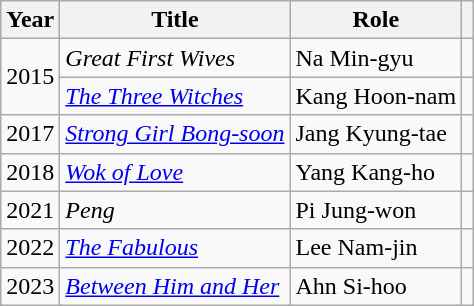<table class="wikitable">
<tr>
<th>Year</th>
<th>Title</th>
<th>Role</th>
<th></th>
</tr>
<tr>
<td rowspan="2">2015</td>
<td><em>Great First Wives</em></td>
<td>Na Min-gyu</td>
<td></td>
</tr>
<tr>
<td><em><a href='#'>The Three Witches</a></em></td>
<td>Kang Hoon-nam</td>
<td></td>
</tr>
<tr>
<td>2017</td>
<td><em><a href='#'>Strong Girl Bong-soon</a></em></td>
<td>Jang Kyung-tae</td>
<td></td>
</tr>
<tr>
<td>2018</td>
<td><em><a href='#'>Wok of Love</a></em></td>
<td>Yang Kang-ho</td>
<td></td>
</tr>
<tr>
<td>2021</td>
<td><em>Peng</em></td>
<td>Pi Jung-won</td>
<td></td>
</tr>
<tr>
<td>2022</td>
<td><em><a href='#'>The Fabulous</a></em></td>
<td>Lee Nam-jin</td>
<td></td>
</tr>
<tr>
<td>2023</td>
<td><em><a href='#'>Between Him and Her</a></em></td>
<td>Ahn Si-hoo</td>
<td></td>
</tr>
</table>
